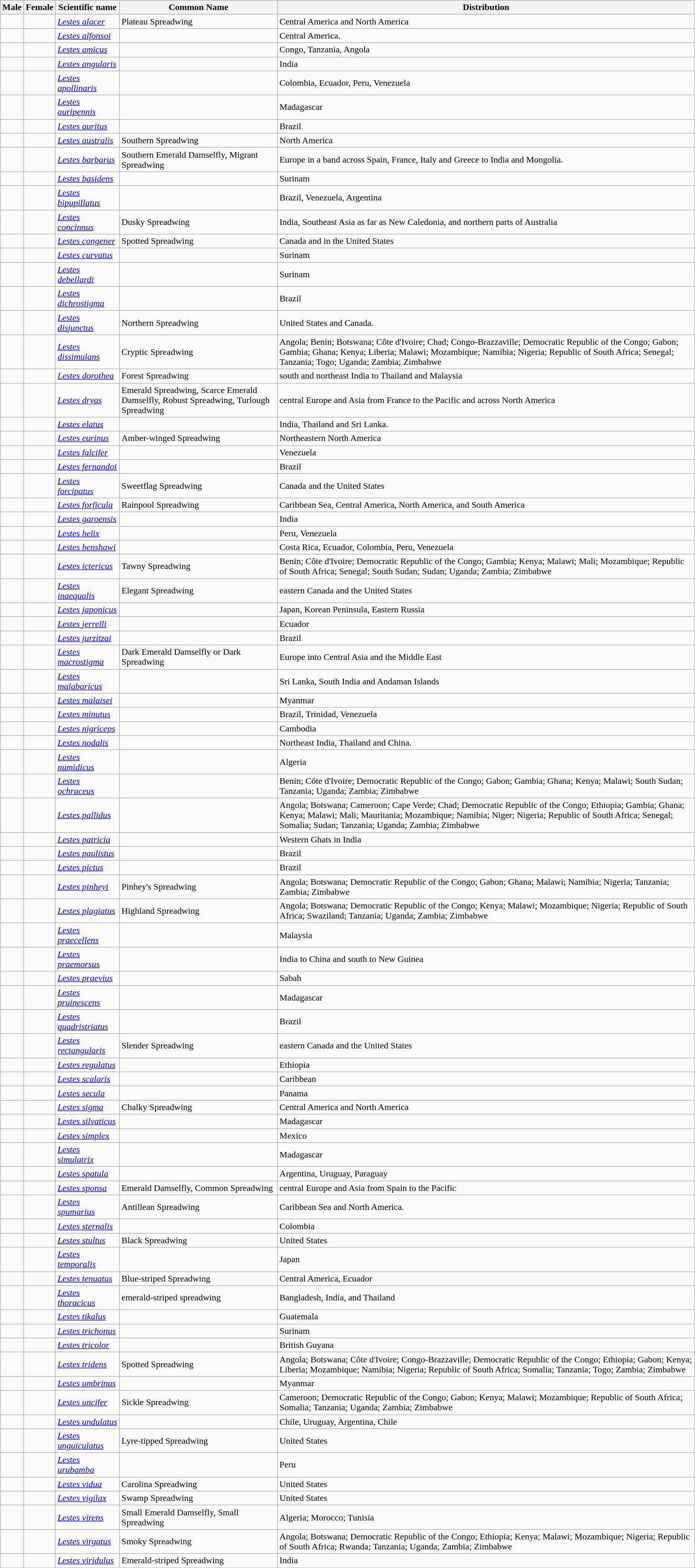<table class="wikitable">
<tr>
<th>Male</th>
<th>Female</th>
<th>Scientific name</th>
<th>Common Name</th>
<th>Distribution</th>
</tr>
<tr>
<td></td>
<td></td>
<td><em><a href='#'>Lestes alacer</a></em> </td>
<td>Plateau Spreadwing</td>
<td>Central America and North America</td>
</tr>
<tr>
<td></td>
<td></td>
<td><em><a href='#'>Lestes alfonsoi</a></em> </td>
<td></td>
<td>Central America.</td>
</tr>
<tr>
<td></td>
<td></td>
<td><em><a href='#'>Lestes amicus</a></em> </td>
<td></td>
<td>Congo, Tanzania, Angola</td>
</tr>
<tr>
<td></td>
<td></td>
<td><em><a href='#'>Lestes angularis</a></em> </td>
<td></td>
<td>India</td>
</tr>
<tr>
<td></td>
<td></td>
<td><em><a href='#'>Lestes apollinaris</a></em> </td>
<td></td>
<td>Colombia, Ecuador, Peru, Venezuela</td>
</tr>
<tr>
<td></td>
<td></td>
<td><em><a href='#'>Lestes auripennis</a></em> </td>
<td></td>
<td>Madagascar</td>
</tr>
<tr>
<td></td>
<td></td>
<td><em><a href='#'>Lestes auritus</a></em> </td>
<td></td>
<td>Brazil</td>
</tr>
<tr>
<td></td>
<td></td>
<td><em><a href='#'>Lestes australis</a></em> </td>
<td>Southern Spreadwing</td>
<td>North America</td>
</tr>
<tr>
<td></td>
<td></td>
<td><em><a href='#'>Lestes barbarus</a></em> </td>
<td>Southern Emerald Damselfly, Migrant Spreadwing</td>
<td>Europe in a band across Spain, France, Italy and Greece to India and Mongolia.</td>
</tr>
<tr>
<td></td>
<td></td>
<td><em><a href='#'>Lestes basidens</a></em> </td>
<td></td>
<td>Surinam</td>
</tr>
<tr>
<td></td>
<td></td>
<td><em><a href='#'>Lestes bipupillatus</a></em> </td>
<td></td>
<td>Brazil, Venezuela, Argentina</td>
</tr>
<tr>
<td></td>
<td></td>
<td><em><a href='#'>Lestes concinnus</a></em> </td>
<td>Dusky Spreadwing</td>
<td>India, Southeast Asia as far as New Caledonia, and northern parts of Australia</td>
</tr>
<tr>
<td></td>
<td></td>
<td><em><a href='#'>Lestes congener</a></em> </td>
<td>Spotted Spreadwing</td>
<td>Canada and in the United States</td>
</tr>
<tr>
<td></td>
<td></td>
<td><em><a href='#'>Lestes curvatus</a></em> </td>
<td></td>
<td>Surinam</td>
</tr>
<tr>
<td></td>
<td></td>
<td><em><a href='#'>Lestes debellardi</a></em> </td>
<td></td>
<td>Surinam</td>
</tr>
<tr>
<td></td>
<td></td>
<td><em><a href='#'>Lestes dichrostigma</a></em> </td>
<td></td>
<td>Brazil</td>
</tr>
<tr>
<td></td>
<td></td>
<td><em><a href='#'>Lestes disjunctus</a></em> </td>
<td>Northern Spreadwing</td>
<td>United States and Canada.</td>
</tr>
<tr>
<td></td>
<td></td>
<td><em><a href='#'>Lestes dissimulans</a></em> </td>
<td>Cryptic Spreadwing</td>
<td>Angola; Benin; Botswana; Côte d'Ivoire; Chad; Congo-Brazzaville; Democratic Republic of the Congo; Gabon; Gambia; Ghana; Kenya; Liberia; Malawi; Mozambique; Namibia; Nigeria; Republic of South Africa; Senegal; Tanzania; Togo; Uganda; Zambia; Zimbabwe</td>
</tr>
<tr>
<td></td>
<td></td>
<td><em><a href='#'>Lestes dorothea</a></em> </td>
<td>Forest Spreadwing</td>
<td>south and northeast India to Thailand and Malaysia</td>
</tr>
<tr>
<td></td>
<td></td>
<td><em><a href='#'>Lestes dryas</a></em> </td>
<td>Emerald Spreadwing, Scarce Emerald Damselfly, Robust Spreadwing, Turlough Spreadwing</td>
<td>central Europe and Asia from France to the Pacific and across North America</td>
</tr>
<tr>
<td></td>
<td></td>
<td><em><a href='#'>Lestes elatus</a></em> </td>
<td></td>
<td>India, Thailand and Sri Lanka.</td>
</tr>
<tr>
<td></td>
<td></td>
<td><em><a href='#'>Lestes eurinus</a></em> </td>
<td>Amber-winged Spreadwing</td>
<td>Northeastern North America</td>
</tr>
<tr>
<td></td>
<td></td>
<td><em><a href='#'>Lestes falcifer</a></em> </td>
<td></td>
<td>Venezuela</td>
</tr>
<tr>
<td></td>
<td></td>
<td><em><a href='#'>Lestes fernandoi</a></em> </td>
<td></td>
<td>Brazil</td>
</tr>
<tr>
<td></td>
<td></td>
<td><em><a href='#'>Lestes forcipatus</a></em> </td>
<td>Sweetflag Spreadwing</td>
<td>Canada and the United States</td>
</tr>
<tr>
<td></td>
<td></td>
<td><em><a href='#'>Lestes forficula</a></em> </td>
<td>Rainpool Spreadwing</td>
<td>Caribbean Sea, Central America, North America, and South America</td>
</tr>
<tr>
<td></td>
<td></td>
<td><em><a href='#'>Lestes garoensis</a></em> </td>
<td></td>
<td>India</td>
</tr>
<tr>
<td></td>
<td></td>
<td><em><a href='#'>Lestes helix</a></em> </td>
<td></td>
<td>Peru, Venezuela</td>
</tr>
<tr>
<td></td>
<td></td>
<td><em><a href='#'>Lestes henshawi</a></em> </td>
<td></td>
<td>Costa Rica, Ecuador, Colombia, Peru, Venezuela</td>
</tr>
<tr>
<td></td>
<td></td>
<td><em><a href='#'>Lestes ictericus</a></em> </td>
<td>Tawny Spreadwing</td>
<td>Benin; Côte d'Ivoire; Democratic Republic of the Congo; Gambia; Kenya; Malawi; Mali; Mozambique; Republic of South Africa; Senegal; South Sudan; Sudan; Uganda; Zambia; Zimbabwe</td>
</tr>
<tr>
<td></td>
<td></td>
<td><em><a href='#'>Lestes inaequalis</a></em> </td>
<td>Elegant Spreadwing</td>
<td>eastern Canada and the United States</td>
</tr>
<tr>
<td></td>
<td></td>
<td><em><a href='#'>Lestes japonicus</a></em> </td>
<td></td>
<td>Japan, Korean Peninsula, Eastern Russia</td>
</tr>
<tr>
<td></td>
<td></td>
<td><em><a href='#'>Lestes jerrelli</a></em> </td>
<td></td>
<td>Ecuador</td>
</tr>
<tr>
<td></td>
<td></td>
<td><em><a href='#'>Lestes jurzitzai</a></em> </td>
<td></td>
<td>Brazil</td>
</tr>
<tr>
<td></td>
<td></td>
<td><em><a href='#'>Lestes macrostigma</a></em> </td>
<td>Dark Emerald Damselfly or Dark Spreadwing</td>
<td>Europe into Central Asia and the Middle East</td>
</tr>
<tr>
<td></td>
<td></td>
<td><em><a href='#'>Lestes malabaricus</a></em> </td>
<td></td>
<td>Sri Lanka, South India and Andaman Islands</td>
</tr>
<tr>
<td></td>
<td></td>
<td><em><a href='#'>Lestes malaisei</a></em> </td>
<td></td>
<td>Myanmar</td>
</tr>
<tr>
<td></td>
<td></td>
<td><em><a href='#'>Lestes minutus</a></em> </td>
<td></td>
<td>Brazil, Trinidad, Venezuela</td>
</tr>
<tr>
<td></td>
<td></td>
<td><em><a href='#'>Lestes nigriceps</a></em> </td>
<td></td>
<td>Cambodia</td>
</tr>
<tr>
<td></td>
<td></td>
<td><em><a href='#'>Lestes nodalis</a></em> </td>
<td></td>
<td>Northeast India, Thailand and China.</td>
</tr>
<tr>
<td></td>
<td></td>
<td><em><a href='#'>Lestes numidicus</a></em> </td>
<td></td>
<td>Algeria</td>
</tr>
<tr>
<td></td>
<td></td>
<td><em><a href='#'>Lestes ochraceus</a></em> </td>
<td></td>
<td>Benin; Côte d'Ivoire; Democratic Republic of the Congo; Gabon; Gambia; Ghana; Kenya; Malawi; South Sudan; Tanzania; Uganda; Zambia; Zimbabwe</td>
</tr>
<tr>
<td></td>
<td></td>
<td><em><a href='#'>Lestes pallidus</a></em> </td>
<td></td>
<td>Angola; Botswana; Cameroon; Cape Verde; Chad; Democratic Republic of the Congo; Ethiopia; Gambia; Ghana; Kenya; Malawi; Mali; Mauritania; Mozambique; Namibia; Niger; Nigeria; Republic of South Africa; Senegal; Somalia; Sudan; Tanzania; Uganda; Zambia; Zimbabwe</td>
</tr>
<tr>
<td></td>
<td></td>
<td><em><a href='#'>Lestes patricia</a></em> </td>
<td></td>
<td>Western Ghats in India</td>
</tr>
<tr>
<td></td>
<td></td>
<td><em><a href='#'>Lestes paulistus</a></em> </td>
<td></td>
<td>Brazil</td>
</tr>
<tr>
<td></td>
<td></td>
<td><em><a href='#'>Lestes pictus</a></em> </td>
<td></td>
<td>Brazil</td>
</tr>
<tr>
<td></td>
<td></td>
<td><em><a href='#'>Lestes pinheyi</a></em> </td>
<td>Pinhey's Spreadwing</td>
<td>Angola; Botswana; Democratic Republic of the Congo; Gabon; Ghana; Malawi; Namibia; Nigeria; Tanzania; Zambia; Zimbabwe</td>
</tr>
<tr>
<td></td>
<td></td>
<td><em><a href='#'>Lestes plagiatus</a></em> </td>
<td>Highland Spreadwing</td>
<td>Angola; Botswana; Democratic Republic of the Congo; Kenya; Malawi; Mozambique; Nigeria; Republic of South Africa; Swaziland; Tanzania; Uganda; Zambia; Zimbabwe</td>
</tr>
<tr>
<td></td>
<td></td>
<td><em><a href='#'>Lestes praecellens</a></em> </td>
<td></td>
<td>Malaysia</td>
</tr>
<tr>
<td></td>
<td></td>
<td><em><a href='#'>Lestes praemorsus</a></em> </td>
<td></td>
<td>India to China and south to New Guinea</td>
</tr>
<tr>
<td></td>
<td></td>
<td><em><a href='#'>Lestes praevius</a></em> </td>
<td></td>
<td>Sabah</td>
</tr>
<tr>
<td></td>
<td></td>
<td><em><a href='#'>Lestes pruinescens</a></em> </td>
<td></td>
<td>Madagascar</td>
</tr>
<tr>
<td></td>
<td></td>
<td><em><a href='#'>Lestes quadristriatus</a></em> </td>
<td></td>
<td>Brazil</td>
</tr>
<tr>
<td></td>
<td></td>
<td><em><a href='#'>Lestes rectangularis</a></em> </td>
<td>Slender Spreadwing</td>
<td>eastern Canada and the United States</td>
</tr>
<tr>
<td></td>
<td></td>
<td><em><a href='#'>Lestes regulatus</a></em> </td>
<td></td>
<td>Ethiopia</td>
</tr>
<tr>
<td></td>
<td></td>
<td><em><a href='#'>Lestes scalaris</a></em> </td>
<td></td>
<td>Caribbean</td>
</tr>
<tr>
<td></td>
<td></td>
<td><em><a href='#'>Lestes secula</a></em> </td>
<td></td>
<td>Panama</td>
</tr>
<tr>
<td></td>
<td></td>
<td><em><a href='#'>Lestes sigma</a></em> </td>
<td>Chalky Spreadwing</td>
<td>Central America and North America</td>
</tr>
<tr>
<td></td>
<td></td>
<td><em><a href='#'>Lestes silvaticus</a></em> </td>
<td></td>
<td>Madagascar</td>
</tr>
<tr>
<td></td>
<td></td>
<td><em><a href='#'>Lestes simplex</a></em> </td>
<td></td>
<td>Mexico</td>
</tr>
<tr>
<td></td>
<td></td>
<td><em><a href='#'>Lestes simulatrix</a></em> </td>
<td></td>
<td>Madagascar</td>
</tr>
<tr>
<td></td>
<td></td>
<td><em><a href='#'>Lestes spatula</a></em> </td>
<td></td>
<td>Argentina, Uruguay, Paraguay</td>
</tr>
<tr>
<td></td>
<td></td>
<td><em><a href='#'>Lestes sponsa</a></em> </td>
<td>Emerald Damselfly, Common Spreadwing</td>
<td>central Europe and Asia from Spain to the Pacific</td>
</tr>
<tr>
<td></td>
<td></td>
<td><em><a href='#'>Lestes spumarius</a></em> </td>
<td>Antillean Spreadwing</td>
<td>Caribbean Sea and North America.</td>
</tr>
<tr>
<td></td>
<td></td>
<td><em><a href='#'>Lestes sternalis</a></em> </td>
<td></td>
<td>Colombia</td>
</tr>
<tr>
<td></td>
<td></td>
<td><em><a href='#'>Lestes stultus</a></em> </td>
<td>Black Spreadwing</td>
<td>United States</td>
</tr>
<tr>
<td></td>
<td></td>
<td><em><a href='#'>Lestes temporalis</a></em> </td>
<td></td>
<td>Japan</td>
</tr>
<tr>
<td></td>
<td></td>
<td><em><a href='#'>Lestes tenuatus</a></em> </td>
<td>Blue-striped Spreadwing</td>
<td>Central America, Ecuador</td>
</tr>
<tr>
<td></td>
<td></td>
<td><em><a href='#'>Lestes thoracicus</a></em> </td>
<td>emerald-striped spreadwing</td>
<td>Bangladesh, India, and Thailand</td>
</tr>
<tr>
<td></td>
<td></td>
<td><em><a href='#'>Lestes tikalus</a></em> </td>
<td></td>
<td>Guatemala</td>
</tr>
<tr>
<td></td>
<td></td>
<td><em><a href='#'>Lestes trichonus</a></em> </td>
<td></td>
<td>Surinam</td>
</tr>
<tr>
<td></td>
<td></td>
<td><em><a href='#'>Lestes tricolor</a></em> </td>
<td></td>
<td>British Guyana</td>
</tr>
<tr>
<td></td>
<td></td>
<td><em><a href='#'>Lestes tridens</a></em> </td>
<td>Spotted Spreadwing</td>
<td>Angola; Botswana; Côte d'Ivoire; Congo-Brazzaville; Democratic Republic of the Congo; Ethiopia; Gabon; Kenya; Liberia; Mozambique; Namibia; Nigeria; Republic of South Africa; Somalia; Tanzania; Togo; Zambia; Zimbabwe</td>
</tr>
<tr>
<td></td>
<td></td>
<td><em><a href='#'>Lestes umbrinus</a></em> </td>
<td></td>
<td>Myanmar</td>
</tr>
<tr>
<td></td>
<td></td>
<td><em><a href='#'>Lestes uncifer</a></em> </td>
<td>Sickle Spreadwing</td>
<td>Cameroon; Democratic Republic of the Congo; Gabon; Kenya; Malawi; Mozambique; Republic of South Africa; Somalia; Tanzania; Uganda; Zambia; Zimbabwe</td>
</tr>
<tr>
<td></td>
<td></td>
<td><em><a href='#'>Lestes undulatus</a></em> </td>
<td></td>
<td>Chile, Uruguay, Argentina, Chile</td>
</tr>
<tr>
<td></td>
<td></td>
<td><em><a href='#'>Lestes unguiculatus</a></em> </td>
<td>Lyre-tipped Spreadwing</td>
<td>United States</td>
</tr>
<tr>
<td></td>
<td></td>
<td><em><a href='#'>Lestes urubamba</a></em> </td>
<td></td>
<td>Peru</td>
</tr>
<tr>
<td></td>
<td></td>
<td><em><a href='#'>Lestes vidua</a></em> </td>
<td>Carolina Spreadwing</td>
<td>United States</td>
</tr>
<tr>
<td></td>
<td></td>
<td><em><a href='#'>Lestes vigilax</a></em> </td>
<td>Swamp Spreadwing</td>
<td>United States</td>
</tr>
<tr>
<td></td>
<td></td>
<td><em><a href='#'>Lestes virens</a></em> </td>
<td>Small Emerald Damselfly, Small Spreadwing</td>
<td>Algeria; Morocco; Tunisia</td>
</tr>
<tr>
<td></td>
<td></td>
<td><em><a href='#'>Lestes virgatus</a></em> </td>
<td>Smoky Spreadwing</td>
<td>Angola; Botswana; Democratic Republic of the Congo; Ethiopia; Kenya; Malawi; Mozambique; Nigeria; Republic of South Africa; Rwanda; Tanzania; Uganda; Zambia; Zimbabwe</td>
</tr>
<tr>
<td></td>
<td></td>
<td><em><a href='#'>Lestes viridulus</a></em> </td>
<td>Emerald-striped Spreadwing</td>
<td>India</td>
</tr>
<tr>
</tr>
</table>
